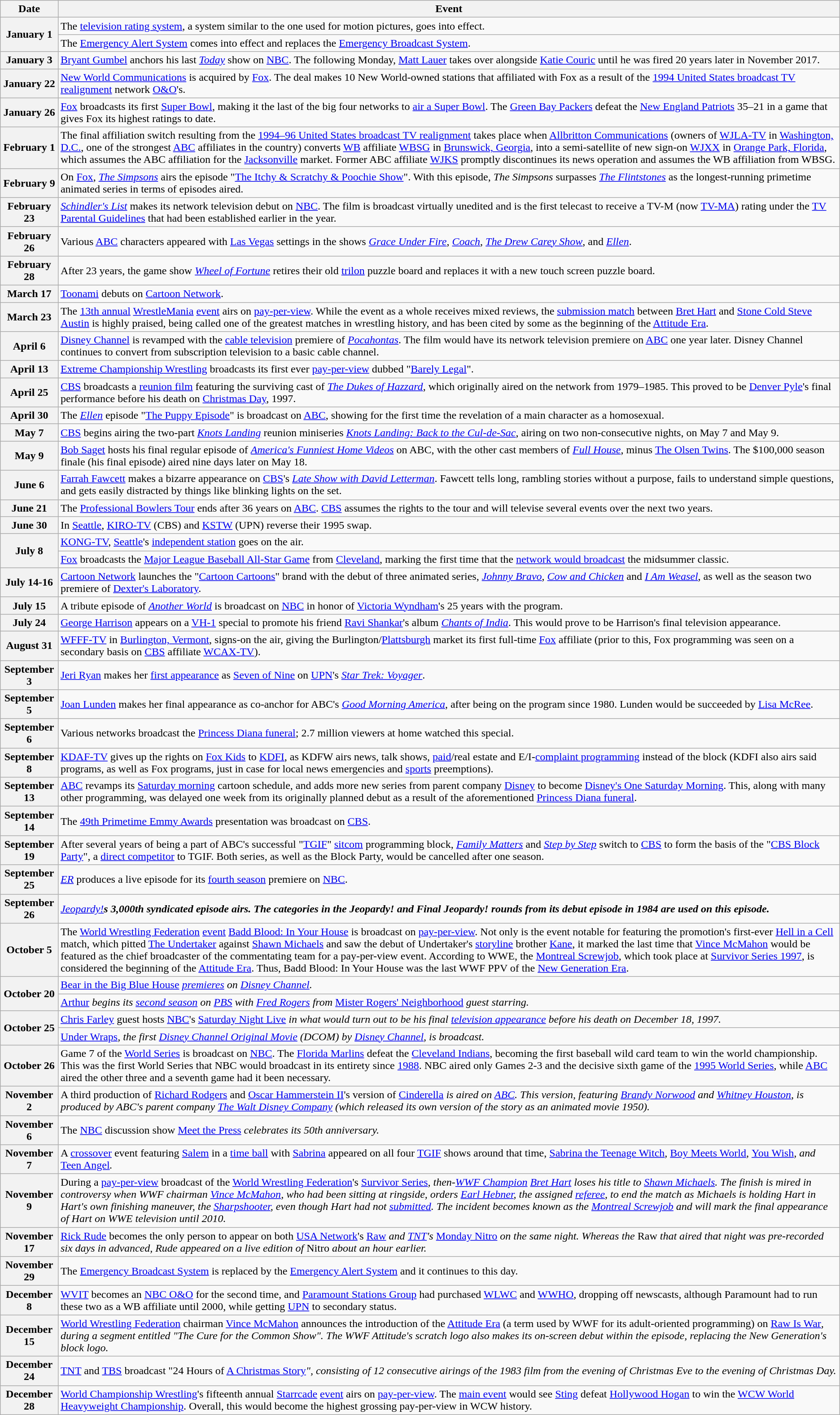<table class="wikitable">
<tr ">
<th>Date</th>
<th>Event</th>
</tr>
<tr>
<th rowspan="2">January 1</th>
<td>The <a href='#'>television rating system</a>, a system similar to the one used for motion pictures, goes into effect.</td>
</tr>
<tr>
<td>The <a href='#'>Emergency Alert System</a> comes into effect and replaces the <a href='#'>Emergency Broadcast System</a>.</td>
</tr>
<tr>
<th>January 3</th>
<td><a href='#'>Bryant Gumbel</a> anchors his last <em><a href='#'>Today</a></em> show on <a href='#'>NBC</a>. The following Monday, <a href='#'>Matt Lauer</a> takes over alongside <a href='#'>Katie Couric</a> until he was fired 20 years later in November 2017.</td>
</tr>
<tr>
<th>January 22</th>
<td><a href='#'>New World Communications</a> is acquired by <a href='#'>Fox</a>. The deal makes 10 New World-owned stations that affiliated with Fox as a result of the <a href='#'>1994 United States broadcast TV realignment</a> network <a href='#'>O&O</a>'s.</td>
</tr>
<tr>
<th>January 26</th>
<td><a href='#'>Fox</a> broadcasts its first <a href='#'>Super Bowl</a>, making it the last of the big four networks to <a href='#'>air a Super Bowl</a>. The <a href='#'>Green Bay Packers</a> defeat the <a href='#'>New England Patriots</a> 35–21 in a game that gives Fox its highest ratings to date.</td>
</tr>
<tr>
<th>February 1</th>
<td>The final affiliation switch resulting from the <a href='#'>1994–96 United States broadcast TV realignment</a> takes place when <a href='#'>Allbritton Communications</a> (owners of <a href='#'>WJLA-TV</a> in <a href='#'>Washington, D.C.</a>, one of the strongest <a href='#'>ABC</a> affiliates in the country) converts <a href='#'>WB</a> affiliate <a href='#'>WBSG</a> in <a href='#'>Brunswick, Georgia</a>, into a semi-satellite of new sign-on <a href='#'>WJXX</a> in <a href='#'>Orange Park, Florida</a>, which assumes the ABC affiliation for the <a href='#'>Jacksonville</a> market. Former ABC affiliate <a href='#'>WJKS</a> promptly discontinues its news operation and assumes the WB affiliation from WBSG.</td>
</tr>
<tr>
<th>February 9</th>
<td>On <a href='#'>Fox</a>, <em><a href='#'>The Simpsons</a></em> airs the episode "<a href='#'>The Itchy & Scratchy & Poochie Show</a>". With this episode, <em>The Simpsons</em> surpasses <em><a href='#'>The Flintstones</a></em> as the longest-running primetime animated series in terms of episodes aired.</td>
</tr>
<tr>
<th>February 23</th>
<td><em><a href='#'>Schindler's List</a></em> makes its network television debut on <a href='#'>NBC</a>. The film is broadcast virtually unedited and is the first telecast to receive a TV-M (now <a href='#'>TV-MA</a>) rating under the <a href='#'>TV Parental Guidelines</a> that had been established earlier in the year.</td>
</tr>
<tr>
<th>February 26</th>
<td>Various <a href='#'>ABC</a> characters appeared with <a href='#'>Las Vegas</a> settings in the shows <em><a href='#'>Grace Under Fire</a></em>, <em><a href='#'>Coach</a></em>, <em><a href='#'>The Drew Carey Show</a></em>, and <em><a href='#'>Ellen</a></em>.</td>
</tr>
<tr>
<th>February 28</th>
<td>After 23 years, the game show <em><a href='#'>Wheel of Fortune</a></em> retires their old <a href='#'>trilon</a> puzzle board and replaces it with a new touch screen puzzle board.</td>
</tr>
<tr>
<th>March 17</th>
<td><a href='#'>Toonami</a> debuts on <a href='#'>Cartoon Network</a>.</td>
</tr>
<tr>
<th>March 23</th>
<td>The <a href='#'>13th annual</a> <a href='#'>WrestleMania</a> <a href='#'>event</a> airs on <a href='#'>pay-per-view</a>. While the event as a whole receives mixed reviews, the <a href='#'>submission match</a> between <a href='#'>Bret Hart</a> and <a href='#'>Stone Cold Steve Austin</a> is highly praised, being called one of the greatest matches in wrestling history, and has been cited by some as the beginning of the <a href='#'>Attitude Era</a>.</td>
</tr>
<tr>
<th>April 6</th>
<td><a href='#'>Disney Channel</a> is revamped with the <a href='#'>cable television</a> premiere of <em><a href='#'>Pocahontas</a></em>. The film would have its network television premiere on <a href='#'>ABC</a> one year later. Disney Channel continues to convert from subscription television to a basic cable channel.</td>
</tr>
<tr>
<th>April 13</th>
<td><a href='#'>Extreme Championship Wrestling</a> broadcasts its first ever <a href='#'>pay-per-view</a> dubbed "<a href='#'>Barely Legal</a>".</td>
</tr>
<tr>
<th>April 25</th>
<td><a href='#'>CBS</a> broadcasts a <a href='#'>reunion film</a> featuring the surviving cast of <em><a href='#'>The Dukes of Hazzard</a></em>, which originally aired on the network from 1979–1985. This proved to be <a href='#'>Denver Pyle</a>'s final performance before his death on <a href='#'>Christmas Day</a>, 1997.</td>
</tr>
<tr>
<th>April 30</th>
<td>The <em><a href='#'>Ellen</a></em> episode "<a href='#'>The Puppy Episode</a>" is broadcast on <a href='#'>ABC</a>, showing for the first time the revelation of a main character as a homosexual.</td>
</tr>
<tr>
<th>May 7</th>
<td><a href='#'>CBS</a> begins airing the two-part <em><a href='#'>Knots Landing</a></em> reunion miniseries <em><a href='#'>Knots Landing: Back to the Cul-de-Sac</a></em>, airing on two non-consecutive nights, on May 7 and May 9.</td>
</tr>
<tr>
<th>May 9</th>
<td><a href='#'>Bob Saget</a> hosts his final regular episode of <em><a href='#'>America's Funniest Home Videos</a></em> on ABC, with the other cast members of <em><a href='#'>Full House</a></em>, minus <a href='#'>The Olsen Twins</a>. The $100,000 season finale (his final episode) aired nine days later on May 18.</td>
</tr>
<tr>
<th>June 6</th>
<td><a href='#'>Farrah Fawcett</a> makes a bizarre appearance on <a href='#'>CBS</a>'s <em><a href='#'>Late Show with David Letterman</a></em>. Fawcett tells long, rambling stories without a purpose, fails to understand simple questions, and gets easily distracted by things like blinking lights on the set.</td>
</tr>
<tr>
<th>June 21</th>
<td>The <a href='#'>Professional Bowlers Tour</a> ends after 36 years on <a href='#'>ABC</a>. <a href='#'>CBS</a> assumes the rights to the tour and will televise several events over the next two years.</td>
</tr>
<tr>
<th>June 30</th>
<td>In <a href='#'>Seattle</a>, <a href='#'>KIRO-TV</a> (CBS) and <a href='#'>KSTW</a> (UPN) reverse their 1995 swap.</td>
</tr>
<tr>
<th rowspan="2">July 8</th>
<td><a href='#'>KONG-TV</a>, <a href='#'>Seattle</a>'s <a href='#'>independent station</a> goes on the air.</td>
</tr>
<tr>
<td><a href='#'>Fox</a> broadcasts the <a href='#'>Major League Baseball All-Star Game</a> from <a href='#'>Cleveland</a>, marking the first time that the <a href='#'>network would broadcast</a> the midsummer classic.</td>
</tr>
<tr>
<th>July 14-16</th>
<td><a href='#'>Cartoon Network</a> launches the "<a href='#'>Cartoon Cartoons</a>" brand with the debut of three animated series, <em><a href='#'>Johnny Bravo</a></em>, <em><a href='#'>Cow and Chicken</a></em> and <em><a href='#'>I Am Weasel</a></em>, as well as the season two premiere of <a href='#'>Dexter's Laboratory</a>.</td>
</tr>
<tr>
<th>July 15</th>
<td>A tribute episode of <em><a href='#'>Another World</a></em> is broadcast on <a href='#'>NBC</a> in honor of <a href='#'>Victoria Wyndham</a>'s 25 years with the program.</td>
</tr>
<tr>
<th>July 24</th>
<td><a href='#'>George Harrison</a> appears on a <a href='#'>VH-1</a> special to promote his friend <a href='#'>Ravi Shankar</a>'s album <em><a href='#'>Chants of India</a></em>. This would prove to be Harrison's final television appearance.</td>
</tr>
<tr>
<th>August 31</th>
<td><a href='#'>WFFF-TV</a> in <a href='#'>Burlington, Vermont</a>, signs-on the air, giving the Burlington/<a href='#'>Plattsburgh</a> market its first full-time <a href='#'>Fox</a> affiliate (prior to this, Fox programming was seen on a secondary basis on <a href='#'>CBS</a> affiliate <a href='#'>WCAX-TV</a>).</td>
</tr>
<tr>
<th>September 3</th>
<td><a href='#'>Jeri Ryan</a> makes her <a href='#'>first appearance</a> as <a href='#'>Seven of Nine</a> on <a href='#'>UPN</a>'s <em><a href='#'>Star Trek: Voyager</a></em>.</td>
</tr>
<tr>
<th>September 5</th>
<td><a href='#'>Joan Lunden</a> makes her final appearance as co-anchor for ABC's <em><a href='#'>Good Morning America</a></em>, after being on the program since 1980. Lunden would be succeeded by <a href='#'>Lisa McRee</a>.</td>
</tr>
<tr>
<th>September 6</th>
<td>Various networks broadcast the <a href='#'>Princess Diana funeral</a>; 2.7 million viewers at home watched this special.</td>
</tr>
<tr>
<th>September 8</th>
<td><a href='#'>KDAF-TV</a> gives up the rights on <a href='#'>Fox Kids</a> to <a href='#'>KDFI</a>, as KDFW airs news, talk shows, <a href='#'>paid</a>/real estate and E/I-<a href='#'>complaint programming</a> instead of the block (KDFI also airs said programs, as well as Fox programs, just in case for local news emergencies and <a href='#'>sports</a> preemptions).</td>
</tr>
<tr>
<th>September 13</th>
<td><a href='#'>ABC</a> revamps its <a href='#'>Saturday morning</a> cartoon schedule, and adds more new series from parent company <a href='#'>Disney</a> to become <a href='#'>Disney's One Saturday Morning</a>. This, along with many other programming, was delayed one week from its originally planned debut as a result of the aforementioned <a href='#'>Princess Diana funeral</a>.</td>
</tr>
<tr>
<th>September 14</th>
<td>The <a href='#'>49th Primetime Emmy Awards</a> presentation was broadcast on <a href='#'>CBS</a>.</td>
</tr>
<tr>
<th>September 19</th>
<td>After several years of being a part of ABC's successful "<a href='#'>TGIF</a>" <a href='#'>sitcom</a> programming block, <em><a href='#'>Family Matters</a></em> and <em><a href='#'>Step by Step</a></em> switch to <a href='#'>CBS</a> to form the basis of the "<a href='#'>CBS Block Party</a>", a <a href='#'>direct competitor</a> to TGIF. Both series, as well as the Block Party, would be cancelled after one season.</td>
</tr>
<tr>
<th>September 25</th>
<td><em><a href='#'>ER</a></em> produces a live episode for its <a href='#'>fourth season</a> premiere on <a href='#'>NBC</a>.</td>
</tr>
<tr>
<th>September 26</th>
<td><em><a href='#'>Jeopardy!</a><strong>s 3,000th syndicated episode airs. The categories in the Jeopardy! and Final Jeopardy! rounds from its debut episode in 1984 are used on this episode.</td>
</tr>
<tr>
<th>October 5</th>
<td>The <a href='#'>World Wrestling Federation</a> <a href='#'>event</a> <a href='#'>Badd Blood: In Your House</a> is broadcast on <a href='#'>pay-per-view</a>. Not only is the event notable for featuring the promotion's first-ever <a href='#'>Hell in a Cell</a> match, which pitted <a href='#'>The Undertaker</a> against <a href='#'>Shawn Michaels</a> and saw the debut of Undertaker's <a href='#'>storyline</a> brother <a href='#'>Kane</a>, it marked the last time that <a href='#'>Vince McMahon</a> would be featured as the chief broadcaster of the commentating team for a pay-per-view event. According to WWE, the <a href='#'>Montreal Screwjob</a>, which took place at <a href='#'>Survivor Series 1997</a>, is considered the beginning of the <a href='#'>Attitude Era</a>. Thus, Badd Blood: In Your House was the last WWF PPV of the <a href='#'>New Generation Era</a>.</td>
</tr>
<tr>
<th rowspan="2">October 20</th>
<td></em><a href='#'>Bear in the Big Blue House</a><em> <a href='#'>premieres</a> on <a href='#'>Disney Channel</a>.</td>
</tr>
<tr>
<td></em><a href='#'>Arthur</a><em> begins its <a href='#'>second season</a> on <a href='#'>PBS</a> with <a href='#'>Fred Rogers</a> from </em><a href='#'>Mister Rogers' Neighborhood</a><em> guest starring.</td>
</tr>
<tr>
<th rowspan="2">October 25</th>
<td><a href='#'>Chris Farley</a> guest hosts <a href='#'>NBC</a>'s </em><a href='#'>Saturday Night Live</a><em> in what would turn out to be his final <a href='#'>television appearance</a> before his death on December 18, 1997.</td>
</tr>
<tr>
<td></em><a href='#'>Under Wraps</a><em>, the first <a href='#'>Disney Channel Original Movie</a> (DCOM) by <a href='#'>Disney Channel</a>, is broadcast.</td>
</tr>
<tr>
<th>October 26</th>
<td>Game 7 of the <a href='#'>World Series</a> is broadcast on <a href='#'>NBC</a>. The <a href='#'>Florida Marlins</a> defeat the <a href='#'>Cleveland Indians</a>, becoming the first baseball wild card team to win the world championship. This was the first World Series that NBC would broadcast in its entirety since <a href='#'>1988</a>. NBC aired only Games 2-3 and the decisive sixth game of the <a href='#'>1995 World Series</a>, while <a href='#'>ABC</a> aired the other three and a seventh game had it been necessary.</td>
</tr>
<tr>
<th>November 2</th>
<td>A third production of <a href='#'>Richard Rodgers</a> and <a href='#'>Oscar Hammerstein II</a>'s version of </em><a href='#'>Cinderella</a><em> is aired on <a href='#'>ABC</a>. This version, featuring <a href='#'>Brandy Norwood</a> and <a href='#'>Whitney Houston</a>, is produced by ABC's parent company <a href='#'>The Walt Disney Company</a> (which released its own version of the story as an animated movie 1950).</td>
</tr>
<tr>
<th>November 6</th>
<td>The <a href='#'>NBC</a> discussion show </em><a href='#'>Meet the Press</a><em> celebrates its 50th anniversary.</td>
</tr>
<tr>
<th>November 7</th>
<td>A <a href='#'>crossover</a> event featuring <a href='#'>Salem</a> in a <a href='#'>time ball</a> with <a href='#'>Sabrina</a> appeared on all four <a href='#'>TGIF</a> shows around that time, </em><a href='#'>Sabrina the Teenage Witch</a><em>, </em><a href='#'>Boy Meets World</a><em>, </em><a href='#'>You Wish</a><em>, and </em><a href='#'>Teen Angel</a><em>.</td>
</tr>
<tr>
<th>November 9</th>
<td>During a <a href='#'>pay-per-view</a> broadcast of the <a href='#'>World Wrestling Federation</a>'s </em><a href='#'>Survivor Series</a><em>, then-<a href='#'>WWF Champion</a> <a href='#'>Bret Hart</a> loses his title to <a href='#'>Shawn Michaels</a>. The finish is mired in controversy when WWF chairman <a href='#'>Vince McMahon</a>, who had been sitting at ringside, orders <a href='#'>Earl Hebner</a>, the assigned <a href='#'>referee</a>, to end the match as Michaels is holding Hart in Hart's own finishing maneuver, the <a href='#'>Sharpshooter</a>, even though Hart had not <a href='#'>submitted</a>. The incident becomes known as the <a href='#'>Montreal Screwjob</a> and will mark the final appearance of Hart on WWE television until 2010.</td>
</tr>
<tr>
<th>November 17</th>
<td><a href='#'>Rick Rude</a> becomes the only person to appear on both <a href='#'>USA Network</a>'s </em><a href='#'>Raw</a><em> and <a href='#'>TNT</a>'s </em><a href='#'>Monday Nitro</a><em> on the same night. Whereas the </em>Raw<em> that aired that night was pre-recorded six days in advanced, Rude appeared on a live edition of </em>Nitro<em> about an hour earlier.</td>
</tr>
<tr>
<th>November 29</th>
<td>The <a href='#'>Emergency Broadcast System</a> is replaced by the <a href='#'>Emergency Alert System</a> and it continues to this day.</td>
</tr>
<tr>
<th>December 8</th>
<td><a href='#'>WVIT</a> becomes an <a href='#'>NBC O&O</a> for the second time, and <a href='#'>Paramount Stations Group</a> had purchased <a href='#'>WLWC</a> and <a href='#'>WWHO</a>, dropping off newscasts, although Paramount had to run these two as a WB affiliate until 2000, while getting <a href='#'>UPN</a> to secondary status.</td>
</tr>
<tr>
<th>December 15</th>
<td><a href='#'>World Wrestling Federation</a> chairman <a href='#'>Vince McMahon</a> announces the introduction of the <a href='#'>Attitude Era</a> (a term used by WWF for its adult-oriented programming) on </em><a href='#'>Raw Is War</a><em>, during a segment entitled "The Cure for the Common Show". The WWF Attitude's scratch logo also makes its on-screen debut within the episode, replacing the New Generation's block logo.</td>
</tr>
<tr>
<th>December 24</th>
<td><a href='#'>TNT</a> and <a href='#'>TBS</a> broadcast "24 Hours of </em><a href='#'>A Christmas Story</a><em>", consisting of 12 consecutive airings of the 1983 film from the evening of Christmas Eve to the evening of Christmas Day.</td>
</tr>
<tr>
<th>December 28</th>
<td><a href='#'>World Championship Wrestling</a>'s fifteenth annual <a href='#'>Starrcade</a> <a href='#'>event</a> airs on <a href='#'>pay-per-view</a>. The <a href='#'>main event</a> would see <a href='#'>Sting</a> defeat <a href='#'>Hollywood Hogan</a> to win the <a href='#'>WCW World Heavyweight Championship</a>. Overall, this would become the highest grossing pay-per-view in WCW history.</td>
</tr>
</table>
